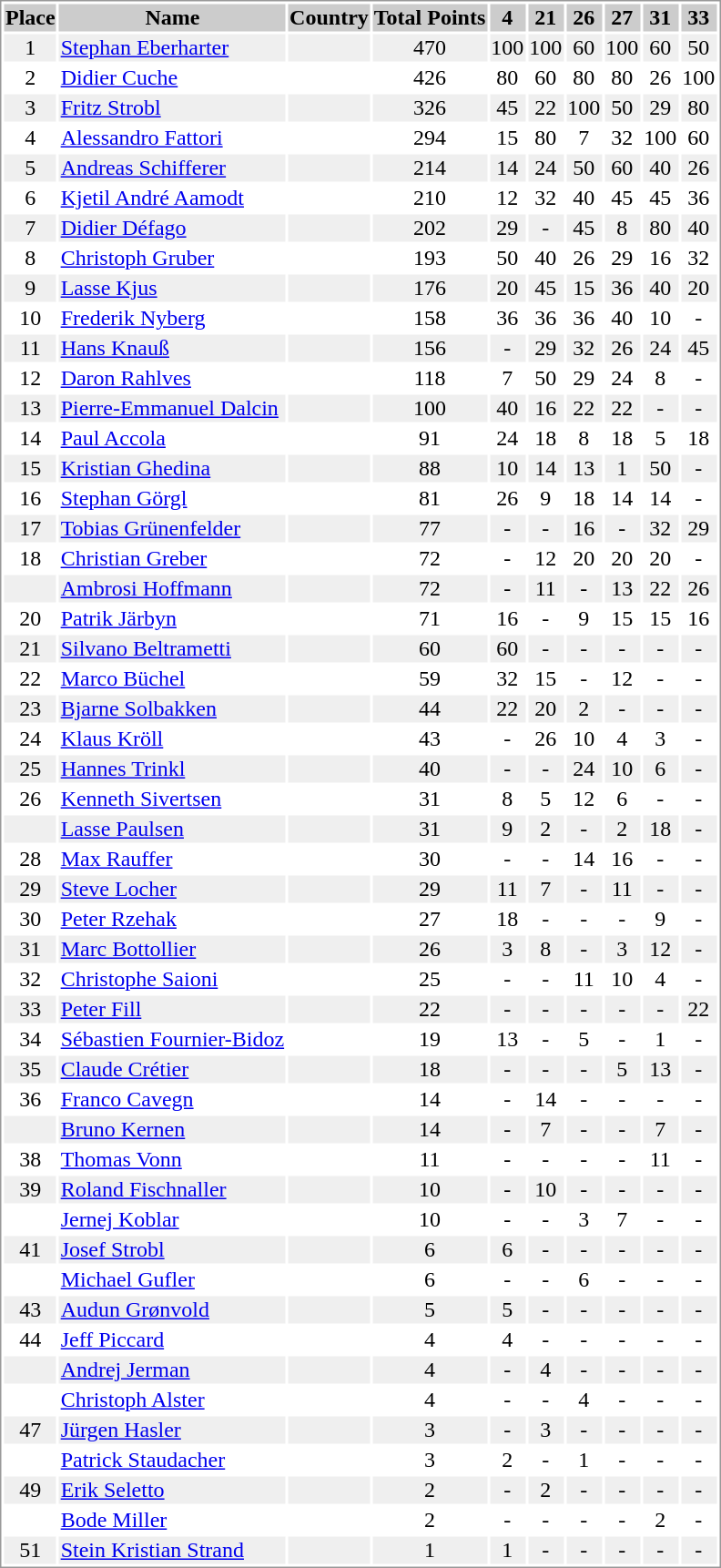<table border="0" style="border: 1px solid #999; background-color:#FFFFFF; text-align:center">
<tr align="center" bgcolor="#CCCCCC">
<th>Place</th>
<th>Name</th>
<th>Country</th>
<th>Total Points</th>
<th>4</th>
<th>21</th>
<th>26</th>
<th>27</th>
<th>31</th>
<th>33</th>
</tr>
<tr bgcolor="#EFEFEF">
<td>1</td>
<td align="left"><a href='#'>Stephan Eberharter</a></td>
<td align="left"></td>
<td>470</td>
<td>100</td>
<td>100</td>
<td>60</td>
<td>100</td>
<td>60</td>
<td>50</td>
</tr>
<tr>
<td>2</td>
<td align="left"><a href='#'>Didier Cuche</a></td>
<td align="left"></td>
<td>426</td>
<td>80</td>
<td>60</td>
<td>80</td>
<td>80</td>
<td>26</td>
<td>100</td>
</tr>
<tr bgcolor="#EFEFEF">
<td>3</td>
<td align="left"><a href='#'>Fritz Strobl</a></td>
<td align="left"></td>
<td>326</td>
<td>45</td>
<td>22</td>
<td>100</td>
<td>50</td>
<td>29</td>
<td>80</td>
</tr>
<tr>
<td>4</td>
<td align="left"><a href='#'>Alessandro Fattori</a></td>
<td align="left"></td>
<td>294</td>
<td>15</td>
<td>80</td>
<td>7</td>
<td>32</td>
<td>100</td>
<td>60</td>
</tr>
<tr bgcolor="#EFEFEF">
<td>5</td>
<td align="left"><a href='#'>Andreas Schifferer</a></td>
<td align="left"></td>
<td>214</td>
<td>14</td>
<td>24</td>
<td>50</td>
<td>60</td>
<td>40</td>
<td>26</td>
</tr>
<tr>
<td>6</td>
<td align="left"><a href='#'>Kjetil André Aamodt</a></td>
<td align="left"></td>
<td>210</td>
<td>12</td>
<td>32</td>
<td>40</td>
<td>45</td>
<td>45</td>
<td>36</td>
</tr>
<tr bgcolor="#EFEFEF">
<td>7</td>
<td align="left"><a href='#'>Didier Défago</a></td>
<td align="left"></td>
<td>202</td>
<td>29</td>
<td>-</td>
<td>45</td>
<td>8</td>
<td>80</td>
<td>40</td>
</tr>
<tr>
<td>8</td>
<td align="left"><a href='#'>Christoph Gruber</a></td>
<td align="left"></td>
<td>193</td>
<td>50</td>
<td>40</td>
<td>26</td>
<td>29</td>
<td>16</td>
<td>32</td>
</tr>
<tr bgcolor="#EFEFEF">
<td>9</td>
<td align="left"><a href='#'>Lasse Kjus</a></td>
<td align="left"></td>
<td>176</td>
<td>20</td>
<td>45</td>
<td>15</td>
<td>36</td>
<td>40</td>
<td>20</td>
</tr>
<tr>
<td>10</td>
<td align="left"><a href='#'>Frederik Nyberg</a></td>
<td align="left"></td>
<td>158</td>
<td>36</td>
<td>36</td>
<td>36</td>
<td>40</td>
<td>10</td>
<td>-</td>
</tr>
<tr bgcolor="#EFEFEF">
<td>11</td>
<td align="left"><a href='#'>Hans Knauß</a></td>
<td align="left"></td>
<td>156</td>
<td>-</td>
<td>29</td>
<td>32</td>
<td>26</td>
<td>24</td>
<td>45</td>
</tr>
<tr>
<td>12</td>
<td align="left"><a href='#'>Daron Rahlves</a></td>
<td align="left"></td>
<td>118</td>
<td>7</td>
<td>50</td>
<td>29</td>
<td>24</td>
<td>8</td>
<td>-</td>
</tr>
<tr bgcolor="#EFEFEF">
<td>13</td>
<td align="left"><a href='#'>Pierre-Emmanuel Dalcin</a></td>
<td align="left"></td>
<td>100</td>
<td>40</td>
<td>16</td>
<td>22</td>
<td>22</td>
<td>-</td>
<td>-</td>
</tr>
<tr>
<td>14</td>
<td align="left"><a href='#'>Paul Accola</a></td>
<td align="left"></td>
<td>91</td>
<td>24</td>
<td>18</td>
<td>8</td>
<td>18</td>
<td>5</td>
<td>18</td>
</tr>
<tr bgcolor="#EFEFEF">
<td>15</td>
<td align="left"><a href='#'>Kristian Ghedina</a></td>
<td align="left"></td>
<td>88</td>
<td>10</td>
<td>14</td>
<td>13</td>
<td>1</td>
<td>50</td>
<td>-</td>
</tr>
<tr>
<td>16</td>
<td align="left"><a href='#'>Stephan Görgl</a></td>
<td align="left"></td>
<td>81</td>
<td>26</td>
<td>9</td>
<td>18</td>
<td>14</td>
<td>14</td>
<td>-</td>
</tr>
<tr bgcolor="#EFEFEF">
<td>17</td>
<td align="left"><a href='#'>Tobias Grünenfelder</a></td>
<td align="left"></td>
<td>77</td>
<td>-</td>
<td>-</td>
<td>16</td>
<td>-</td>
<td>32</td>
<td>29</td>
</tr>
<tr>
<td>18</td>
<td align="left"><a href='#'>Christian Greber</a></td>
<td align="left"></td>
<td>72</td>
<td>-</td>
<td>12</td>
<td>20</td>
<td>20</td>
<td>20</td>
<td>-</td>
</tr>
<tr bgcolor="#EFEFEF">
<td></td>
<td align="left"><a href='#'>Ambrosi Hoffmann</a></td>
<td align="left"></td>
<td>72</td>
<td>-</td>
<td>11</td>
<td>-</td>
<td>13</td>
<td>22</td>
<td>26</td>
</tr>
<tr>
<td>20</td>
<td align="left"><a href='#'>Patrik Järbyn</a></td>
<td align="left"></td>
<td>71</td>
<td>16</td>
<td>-</td>
<td>9</td>
<td>15</td>
<td>15</td>
<td>16</td>
</tr>
<tr bgcolor="#EFEFEF">
<td>21</td>
<td align="left"><a href='#'>Silvano Beltrametti</a></td>
<td align="left"></td>
<td>60</td>
<td>60</td>
<td>-</td>
<td>-</td>
<td>-</td>
<td>-</td>
<td>-</td>
</tr>
<tr>
<td>22</td>
<td align="left"><a href='#'>Marco Büchel</a></td>
<td align="left"></td>
<td>59</td>
<td>32</td>
<td>15</td>
<td>-</td>
<td>12</td>
<td>-</td>
<td>-</td>
</tr>
<tr bgcolor="#EFEFEF">
<td>23</td>
<td align="left"><a href='#'>Bjarne Solbakken</a></td>
<td align="left"></td>
<td>44</td>
<td>22</td>
<td>20</td>
<td>2</td>
<td>-</td>
<td>-</td>
<td>-</td>
</tr>
<tr>
<td>24</td>
<td align="left"><a href='#'>Klaus Kröll</a></td>
<td align="left"></td>
<td>43</td>
<td>-</td>
<td>26</td>
<td>10</td>
<td>4</td>
<td>3</td>
<td>-</td>
</tr>
<tr bgcolor="#EFEFEF">
<td>25</td>
<td align="left"><a href='#'>Hannes Trinkl</a></td>
<td align="left"></td>
<td>40</td>
<td>-</td>
<td>-</td>
<td>24</td>
<td>10</td>
<td>6</td>
<td>-</td>
</tr>
<tr>
<td>26</td>
<td align="left"><a href='#'>Kenneth Sivertsen</a></td>
<td align="left"></td>
<td>31</td>
<td>8</td>
<td>5</td>
<td>12</td>
<td>6</td>
<td>-</td>
<td>-</td>
</tr>
<tr bgcolor="#EFEFEF">
<td></td>
<td align="left"><a href='#'>Lasse Paulsen</a></td>
<td align="left"></td>
<td>31</td>
<td>9</td>
<td>2</td>
<td>-</td>
<td>2</td>
<td>18</td>
<td>-</td>
</tr>
<tr>
<td>28</td>
<td align="left"><a href='#'>Max Rauffer</a></td>
<td align="left"></td>
<td>30</td>
<td>-</td>
<td>-</td>
<td>14</td>
<td>16</td>
<td>-</td>
<td>-</td>
</tr>
<tr bgcolor="#EFEFEF">
<td>29</td>
<td align="left"><a href='#'>Steve Locher</a></td>
<td align="left"></td>
<td>29</td>
<td>11</td>
<td>7</td>
<td>-</td>
<td>11</td>
<td>-</td>
<td>-</td>
</tr>
<tr>
<td>30</td>
<td align="left"><a href='#'>Peter Rzehak</a></td>
<td align="left"></td>
<td>27</td>
<td>18</td>
<td>-</td>
<td>-</td>
<td>-</td>
<td>9</td>
<td>-</td>
</tr>
<tr bgcolor="#EFEFEF">
<td>31</td>
<td align="left"><a href='#'>Marc Bottollier</a></td>
<td align="left"></td>
<td>26</td>
<td>3</td>
<td>8</td>
<td>-</td>
<td>3</td>
<td>12</td>
<td>-</td>
</tr>
<tr>
<td>32</td>
<td align="left"><a href='#'>Christophe Saioni</a></td>
<td align="left"></td>
<td>25</td>
<td>-</td>
<td>-</td>
<td>11</td>
<td>10</td>
<td>4</td>
<td>-</td>
</tr>
<tr bgcolor="#EFEFEF">
<td>33</td>
<td align="left"><a href='#'>Peter Fill</a></td>
<td align="left"></td>
<td>22</td>
<td>-</td>
<td>-</td>
<td>-</td>
<td>-</td>
<td>-</td>
<td>22</td>
</tr>
<tr>
<td>34</td>
<td align="left"><a href='#'>Sébastien Fournier-Bidoz</a></td>
<td align="left"></td>
<td>19</td>
<td>13</td>
<td>-</td>
<td>5</td>
<td>-</td>
<td>1</td>
<td>-</td>
</tr>
<tr bgcolor="#EFEFEF">
<td>35</td>
<td align="left"><a href='#'>Claude Crétier</a></td>
<td align="left"></td>
<td>18</td>
<td>-</td>
<td>-</td>
<td>-</td>
<td>5</td>
<td>13</td>
<td>-</td>
</tr>
<tr>
<td>36</td>
<td align="left"><a href='#'>Franco Cavegn</a></td>
<td align="left"></td>
<td>14</td>
<td>-</td>
<td>14</td>
<td>-</td>
<td>-</td>
<td>-</td>
<td>-</td>
</tr>
<tr bgcolor="#EFEFEF">
<td></td>
<td align="left"><a href='#'>Bruno Kernen</a></td>
<td align="left"></td>
<td>14</td>
<td>-</td>
<td>7</td>
<td>-</td>
<td>-</td>
<td>7</td>
<td>-</td>
</tr>
<tr>
<td>38</td>
<td align="left"><a href='#'>Thomas Vonn</a></td>
<td align="left"></td>
<td>11</td>
<td>-</td>
<td>-</td>
<td>-</td>
<td>-</td>
<td>11</td>
<td>-</td>
</tr>
<tr bgcolor="#EFEFEF">
<td>39</td>
<td align="left"><a href='#'>Roland Fischnaller</a></td>
<td align="left"></td>
<td>10</td>
<td>-</td>
<td>10</td>
<td>-</td>
<td>-</td>
<td>-</td>
<td>-</td>
</tr>
<tr>
<td></td>
<td align="left"><a href='#'>Jernej Koblar</a></td>
<td align="left"></td>
<td>10</td>
<td>-</td>
<td>-</td>
<td>3</td>
<td>7</td>
<td>-</td>
<td>-</td>
</tr>
<tr bgcolor="#EFEFEF">
<td>41</td>
<td align="left"><a href='#'>Josef Strobl</a></td>
<td align="left"></td>
<td>6</td>
<td>6</td>
<td>-</td>
<td>-</td>
<td>-</td>
<td>-</td>
<td>-</td>
</tr>
<tr>
<td></td>
<td align="left"><a href='#'>Michael Gufler</a></td>
<td align="left"></td>
<td>6</td>
<td>-</td>
<td>-</td>
<td>6</td>
<td>-</td>
<td>-</td>
<td>-</td>
</tr>
<tr bgcolor="#EFEFEF">
<td>43</td>
<td align="left"><a href='#'>Audun Grønvold</a></td>
<td align="left"></td>
<td>5</td>
<td>5</td>
<td>-</td>
<td>-</td>
<td>-</td>
<td>-</td>
<td>-</td>
</tr>
<tr>
<td>44</td>
<td align="left"><a href='#'>Jeff Piccard</a></td>
<td align="left"></td>
<td>4</td>
<td>4</td>
<td>-</td>
<td>-</td>
<td>-</td>
<td>-</td>
<td>-</td>
</tr>
<tr bgcolor="#EFEFEF">
<td></td>
<td align="left"><a href='#'>Andrej Jerman</a></td>
<td align="left"></td>
<td>4</td>
<td>-</td>
<td>4</td>
<td>-</td>
<td>-</td>
<td>-</td>
<td>-</td>
</tr>
<tr>
<td></td>
<td align="left"><a href='#'>Christoph Alster</a></td>
<td align="left"></td>
<td>4</td>
<td>-</td>
<td>-</td>
<td>4</td>
<td>-</td>
<td>-</td>
<td>-</td>
</tr>
<tr bgcolor="#EFEFEF">
<td>47</td>
<td align="left"><a href='#'>Jürgen Hasler</a></td>
<td align="left"></td>
<td>3</td>
<td>-</td>
<td>3</td>
<td>-</td>
<td>-</td>
<td>-</td>
<td>-</td>
</tr>
<tr>
<td></td>
<td align="left"><a href='#'>Patrick Staudacher</a></td>
<td align="left"></td>
<td>3</td>
<td>2</td>
<td>-</td>
<td>1</td>
<td>-</td>
<td>-</td>
<td>-</td>
</tr>
<tr bgcolor="#EFEFEF">
<td>49</td>
<td align="left"><a href='#'>Erik Seletto</a></td>
<td align="left"></td>
<td>2</td>
<td>-</td>
<td>2</td>
<td>-</td>
<td>-</td>
<td>-</td>
<td>-</td>
</tr>
<tr>
<td></td>
<td align="left"><a href='#'>Bode Miller</a></td>
<td align="left"></td>
<td>2</td>
<td>-</td>
<td>-</td>
<td>-</td>
<td>-</td>
<td>2</td>
<td>-</td>
</tr>
<tr bgcolor="#EFEFEF">
<td>51</td>
<td align="left"><a href='#'>Stein Kristian Strand</a></td>
<td align="left"></td>
<td>1</td>
<td>1</td>
<td>-</td>
<td>-</td>
<td>-</td>
<td>-</td>
<td>-</td>
</tr>
</table>
